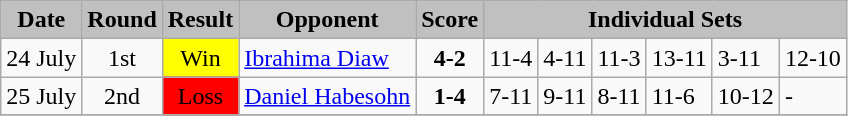<table class="wikitable">
<tr>
<td bgcolor="silver" align="center" valign="middle"><strong>Date</strong></td>
<td bgcolor="silver" align="center" valign="middle"><strong>Round</strong></td>
<td bgcolor="silver" align="center" valign="middle"><strong>Result</strong></td>
<td bgcolor="silver" align="center" valign="middle"><strong>Opponent</strong></td>
<td bgcolor="silver" align="center" valign="middle"><strong>Score</strong></td>
<td bgcolor="silver" align="center" valign="middle" colspan ="7"><strong>Individual Sets</strong></td>
</tr>
<tr>
<td align="center">24 July</td>
<td align="center">1st</td>
<td bgcolor="yellow" align="center">Win</td>
<td> <a href='#'>Ibrahima Diaw</a></td>
<td align="center"><strong>4-2</strong></td>
<td>11-4</td>
<td>4-11</td>
<td>11-3</td>
<td>13-11</td>
<td>3-11</td>
<td>12-10</td>
</tr>
<tr>
<td align="center">25 July</td>
<td align="center">2nd</td>
<td bgcolor="red" align="center">Loss</td>
<td> <a href='#'>Daniel Habesohn</a></td>
<td align="center"><strong>1-4</strong></td>
<td>7-11</td>
<td>9-11</td>
<td>8-11</td>
<td>11-6</td>
<td>10-12</td>
<td>-</td>
</tr>
<tr>
</tr>
</table>
